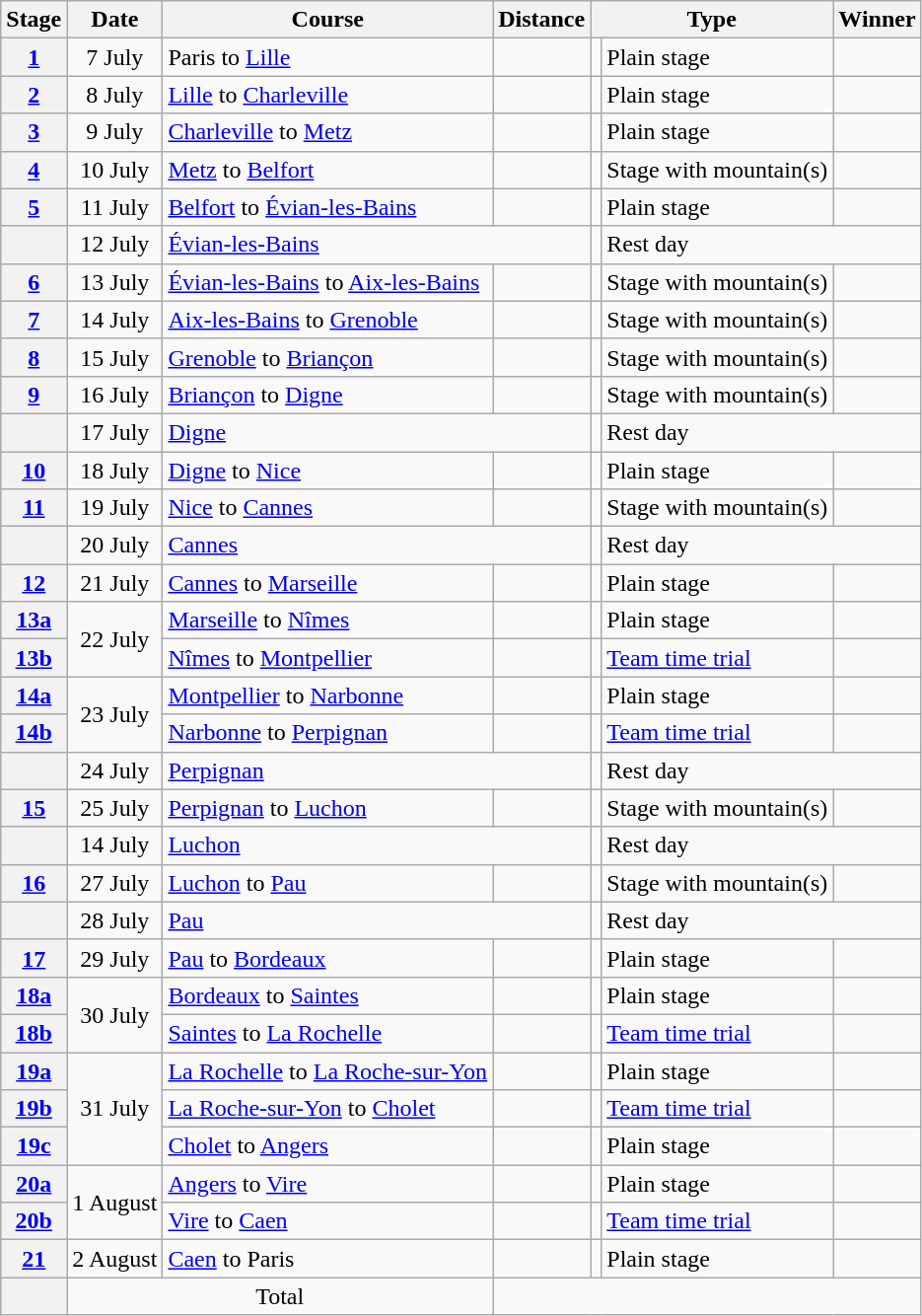<table class="wikitable">
<tr>
<th scope="col">Stage</th>
<th scope="col">Date</th>
<th scope="col">Course</th>
<th scope="col">Distance</th>
<th scope="col" colspan="2">Type</th>
<th scope="col">Winner</th>
</tr>
<tr>
<th scope="row"><a href='#'>1</a></th>
<td style="text-align:center;">7 July</td>
<td>Paris to <a href='#'>Lille</a></td>
<td></td>
<td></td>
<td>Plain stage</td>
<td></td>
</tr>
<tr>
<th scope="row"><a href='#'>2</a></th>
<td style="text-align:center;">8 July</td>
<td><a href='#'>Lille</a> to <a href='#'>Charleville</a></td>
<td></td>
<td></td>
<td>Plain stage</td>
<td></td>
</tr>
<tr>
<th scope="row"><a href='#'>3</a></th>
<td style="text-align:center;">9 July</td>
<td><a href='#'>Charleville</a> to <a href='#'>Metz</a></td>
<td style="text-align:center;"></td>
<td></td>
<td>Plain stage</td>
<td></td>
</tr>
<tr>
<th scope="row"><a href='#'>4</a></th>
<td style="text-align:center;">10 July</td>
<td><a href='#'>Metz</a> to <a href='#'>Belfort</a></td>
<td style="text-align:center;"></td>
<td></td>
<td>Stage with mountain(s)</td>
<td></td>
</tr>
<tr>
<th scope="row"><a href='#'>5</a></th>
<td style="text-align:center;">11 July</td>
<td><a href='#'>Belfort</a> to <a href='#'>Évian-les-Bains</a></td>
<td></td>
<td></td>
<td>Plain stage</td>
<td></td>
</tr>
<tr>
<th scope="row"></th>
<td style="text-align:center;">12 July</td>
<td colspan="2"><a href='#'>Évian-les-Bains</a></td>
<td></td>
<td colspan="2">Rest day</td>
</tr>
<tr>
<th scope="row"><a href='#'>6</a></th>
<td style="text-align:center;">13 July</td>
<td><a href='#'>Évian-les-Bains</a> to <a href='#'>Aix-les-Bains</a></td>
<td style="text-align:center;"></td>
<td></td>
<td>Stage with mountain(s)</td>
<td></td>
</tr>
<tr>
<th scope="row"><a href='#'>7</a></th>
<td style="text-align:center;">14 July</td>
<td><a href='#'>Aix-les-Bains</a> to <a href='#'>Grenoble</a></td>
<td style="text-align:center;"></td>
<td></td>
<td>Stage with mountain(s)</td>
<td></td>
</tr>
<tr>
<th scope="row"><a href='#'>8</a></th>
<td style="text-align:center;">15 July</td>
<td><a href='#'>Grenoble</a> to <a href='#'>Briançon</a></td>
<td style="text-align:center;"></td>
<td></td>
<td>Stage with mountain(s)</td>
<td></td>
</tr>
<tr>
<th scope="row"><a href='#'>9</a></th>
<td style="text-align:center;">16 July</td>
<td><a href='#'>Briançon</a> to <a href='#'>Digne</a></td>
<td style="text-align:center;"></td>
<td></td>
<td>Stage with mountain(s)</td>
<td></td>
</tr>
<tr>
<th scope="row"></th>
<td style="text-align:center;">17 July</td>
<td colspan="2"><a href='#'>Digne</a></td>
<td></td>
<td colspan="2">Rest day</td>
</tr>
<tr>
<th scope="row"><a href='#'>10</a></th>
<td style="text-align:center;">18 July</td>
<td><a href='#'>Digne</a> to <a href='#'>Nice</a></td>
<td></td>
<td></td>
<td>Plain stage</td>
<td></td>
</tr>
<tr>
<th scope="row"><a href='#'>11</a></th>
<td style="text-align:center;">19 July</td>
<td><a href='#'>Nice</a> to <a href='#'>Cannes</a></td>
<td style="text-align:center;"></td>
<td></td>
<td>Stage with mountain(s)</td>
<td></td>
</tr>
<tr>
<th scope="row"></th>
<td style="text-align:center;">20 July</td>
<td colspan="2"><a href='#'>Cannes</a></td>
<td></td>
<td colspan="2">Rest day</td>
</tr>
<tr>
<th scope="row"><a href='#'>12</a></th>
<td style="text-align:center;">21 July</td>
<td><a href='#'>Cannes</a> to <a href='#'>Marseille</a></td>
<td></td>
<td></td>
<td>Plain stage</td>
<td></td>
</tr>
<tr>
<th scope="row"><a href='#'>13a</a></th>
<td rowspan="2" style="text-align:center;">22 July</td>
<td><a href='#'>Marseille</a> to <a href='#'>Nîmes</a></td>
<td></td>
<td></td>
<td>Plain stage</td>
<td></td>
</tr>
<tr>
<th scope="row"><a href='#'>13b</a></th>
<td><a href='#'>Nîmes</a> to <a href='#'>Montpellier</a></td>
<td style="text-align:center;"></td>
<td></td>
<td><a href='#'>Team time trial</a></td>
<td></td>
</tr>
<tr>
<th scope="row"><a href='#'>14a</a></th>
<td rowspan="2" style="text-align:center;">23 July</td>
<td><a href='#'>Montpellier</a> to <a href='#'>Narbonne</a></td>
<td></td>
<td></td>
<td>Plain stage</td>
<td></td>
</tr>
<tr>
<th scope="row"><a href='#'>14b</a></th>
<td><a href='#'>Narbonne</a> to <a href='#'>Perpignan</a></td>
<td style="text-align:center;"></td>
<td></td>
<td><a href='#'>Team time trial</a></td>
<td></td>
</tr>
<tr>
<th scope="row"></th>
<td style="text-align:center;">24 July</td>
<td colspan="2"><a href='#'>Perpignan</a></td>
<td></td>
<td colspan="2">Rest day</td>
</tr>
<tr>
<th scope="row"><a href='#'>15</a></th>
<td style="text-align:center;">25 July</td>
<td><a href='#'>Perpignan</a> to <a href='#'>Luchon</a></td>
<td style="text-align:center;"></td>
<td></td>
<td>Stage with mountain(s)</td>
<td></td>
</tr>
<tr>
<th scope="row"></th>
<td style="text-align:center;">14 July</td>
<td colspan="2"><a href='#'>Luchon</a></td>
<td></td>
<td colspan="2">Rest day</td>
</tr>
<tr>
<th scope="row"><a href='#'>16</a></th>
<td style="text-align:center;">27 July</td>
<td><a href='#'>Luchon</a> to <a href='#'>Pau</a></td>
<td style="text-align:center;"></td>
<td></td>
<td>Stage with mountain(s)</td>
<td></td>
</tr>
<tr>
<th scope="row"></th>
<td style="text-align:center;">28 July</td>
<td colspan="2"><a href='#'>Pau</a></td>
<td></td>
<td colspan="2">Rest day</td>
</tr>
<tr>
<th scope="row"><a href='#'>17</a></th>
<td style="text-align:center;">29 July</td>
<td><a href='#'>Pau</a> to <a href='#'>Bordeaux</a></td>
<td></td>
<td></td>
<td>Plain stage</td>
<td></td>
</tr>
<tr>
<th scope="row"><a href='#'>18a</a></th>
<td rowspan="2" style="text-align:center;">30 July</td>
<td><a href='#'>Bordeaux</a> to <a href='#'>Saintes</a></td>
<td></td>
<td></td>
<td>Plain stage</td>
<td></td>
</tr>
<tr>
<th scope="row"><a href='#'>18b</a></th>
<td><a href='#'>Saintes</a> to <a href='#'>La Rochelle</a></td>
<td style="text-align:center;"></td>
<td></td>
<td><a href='#'>Team time trial</a></td>
<td></td>
</tr>
<tr>
<th scope="row"><a href='#'>19a</a></th>
<td rowspan="3" style="text-align:center;">31 July</td>
<td><a href='#'>La Rochelle</a> to <a href='#'>La Roche-sur-Yon</a></td>
<td></td>
<td></td>
<td>Plain stage</td>
<td></td>
</tr>
<tr>
<th scope="row"><a href='#'>19b</a></th>
<td><a href='#'>La Roche-sur-Yon</a> to <a href='#'>Cholet</a></td>
<td style="text-align:center;"></td>
<td></td>
<td><a href='#'>Team time trial</a></td>
<td></td>
</tr>
<tr>
<th scope="row"><a href='#'>19c</a></th>
<td><a href='#'>Cholet</a> to <a href='#'>Angers</a></td>
<td></td>
<td></td>
<td>Plain stage</td>
<td></td>
</tr>
<tr>
<th scope="row"><a href='#'>20a</a></th>
<td rowspan="2" style="text-align:center;">1 August</td>
<td><a href='#'>Angers</a> to <a href='#'>Vire</a></td>
<td></td>
<td></td>
<td>Plain stage</td>
<td></td>
</tr>
<tr>
<th scope="row"><a href='#'>20b</a></th>
<td><a href='#'>Vire</a> to <a href='#'>Caen</a></td>
<td style="text-align:center;"></td>
<td></td>
<td><a href='#'>Team time trial</a></td>
<td></td>
</tr>
<tr>
<th scope="row"><a href='#'>21</a></th>
<td style="text-align:center;">2 August</td>
<td><a href='#'>Caen</a> to Paris</td>
<td></td>
<td></td>
<td>Plain stage</td>
<td></td>
</tr>
<tr>
<th scope="row"></th>
<td colspan="2" style="text-align:center">Total</td>
<td colspan="4" style="text-align:center"></td>
</tr>
</table>
